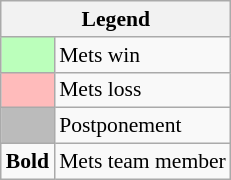<table class="wikitable" style="font-size:90%">
<tr>
<th colspan="2">Legend</th>
</tr>
<tr>
<td style="background:#bfb;"> </td>
<td>Mets win</td>
</tr>
<tr>
<td style="background:#fbb;"> </td>
<td>Mets loss</td>
</tr>
<tr>
<td style="background:#bbb;"> </td>
<td>Postponement</td>
</tr>
<tr>
<td><strong>Bold</strong></td>
<td>Mets team member</td>
</tr>
</table>
